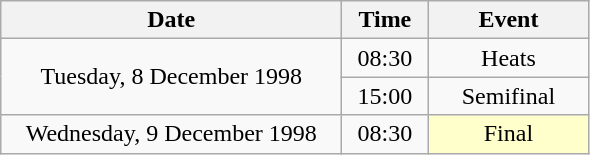<table class = "wikitable" style="text-align:center;">
<tr>
<th width=220>Date</th>
<th width=50>Time</th>
<th width=100>Event</th>
</tr>
<tr>
<td rowspan=2>Tuesday, 8 December 1998</td>
<td>08:30</td>
<td>Heats</td>
</tr>
<tr>
<td>15:00</td>
<td>Semifinal</td>
</tr>
<tr>
<td>Wednesday, 9 December 1998</td>
<td>08:30</td>
<td bgcolor=ffffcc>Final</td>
</tr>
</table>
